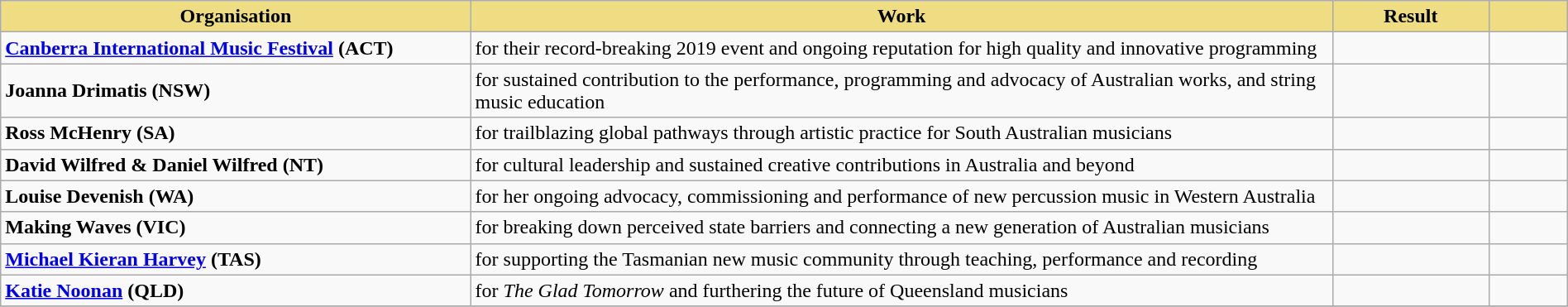<table class="wikitable" width="100%">
<tr>
<th style="width:30%;background:#EEDD82;">Organisation</th>
<th style="width:55%;background:#EEDD82;">Work</th>
<th style="width:10%;background:#EEDD82;">Result</th>
<th style="width:5%;background:#EEDD82;"></th>
</tr>
<tr>
<td><strong><a href='#'>Canberra International Music Festival</a> (ACT)</strong></td>
<td>for their record-breaking 2019 event and ongoing reputation for high quality and innovative programming</td>
<td></td>
<td></td>
</tr>
<tr>
<td><strong>Joanna Drimatis (NSW)</strong></td>
<td for sustained contribution to the performance, programming and advocacy of Australian works, and string music education>for sustained contribution to the performance, programming and advocacy of Australian works, and string music education</td>
<td></td>
<td></td>
</tr>
<tr>
<td><strong>Ross McHenry (SA)</strong></td>
<td for trailblazing global pathways through artistic practice for South Australian musicians>for trailblazing global pathways through artistic practice for South Australian musicians</td>
<td></td>
<td></td>
</tr>
<tr>
<td><strong>David Wilfred & Daniel Wilfred (NT)</strong></td>
<td for cultural leadership and sustained creative contributions in Australia and beyond>for cultural leadership and sustained creative contributions in Australia and beyond</td>
<td></td>
<td></td>
</tr>
<tr>
<td><strong>Louise Devenish (WA)</strong></td>
<td for her ongoing advocacy, commissioning and performance of new percussion music in Western Australia>for her ongoing advocacy, commissioning and performance of new percussion music in Western Australia</td>
<td></td>
<td></td>
</tr>
<tr>
<td><strong>Making Waves (VIC)</strong></td>
<td>for breaking down perceived state barriers and connecting a new generation of Australian musicians</td>
<td></td>
<td></td>
</tr>
<tr>
<td><strong><a href='#'>Michael Kieran Harvey</a> (TAS)</strong></td>
<td for supporting the Tasmanian new music community through teaching, performance and recording>for supporting the Tasmanian new music community through teaching, performance and recording</td>
<td></td>
<td></td>
</tr>
<tr>
<td><strong><a href='#'>Katie Noonan</a> (QLD)</strong></td>
<td for >for <em>The Glad Tomorrow</em> and furthering the future of Queensland musicians</td>
<td></td>
<td></td>
</tr>
<tr>
</tr>
</table>
